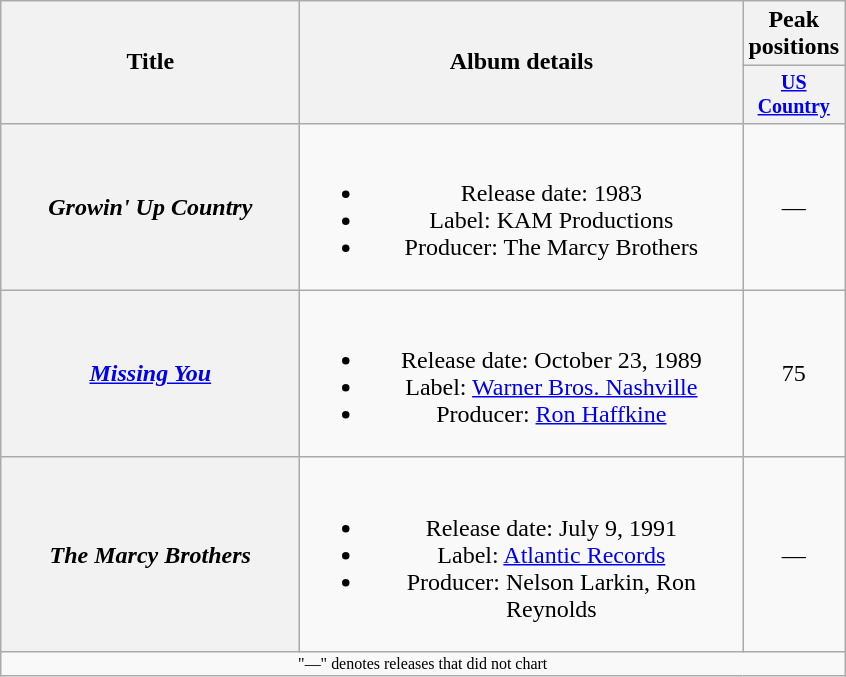<table class="wikitable plainrowheaders" style="text-align:center;">
<tr>
<th rowspan="2" style="width:12em;">Title</th>
<th rowspan="2" style="width:18em;">Album details</th>
<th>Peak positions</th>
</tr>
<tr style="font-size:smaller;">
<th width="60"><a href='#'>US Country</a><br></th>
</tr>
<tr>
<th scope="row"><em>Growin' Up Country</em></th>
<td><br><ul><li>Release date: 1983</li><li>Label: KAM Productions</li><li>Producer: The Marcy Brothers</li></ul></td>
<td>—</td>
</tr>
<tr>
<th scope="row"><em><a href='#'>Missing You</a></em></th>
<td><br><ul><li>Release date: October 23, 1989</li><li>Label: <a href='#'>Warner Bros. Nashville</a></li><li>Producer: <a href='#'>Ron Haffkine</a></li></ul></td>
<td>75</td>
</tr>
<tr>
<th scope="row"><em>The Marcy Brothers</em></th>
<td><br><ul><li>Release date: July 9, 1991</li><li>Label: <a href='#'>Atlantic Records</a></li><li>Producer: Nelson Larkin, Ron Reynolds</li></ul></td>
<td>—</td>
</tr>
<tr>
<td colspan="3" style="font-size:8pt">"—" denotes releases that did not chart</td>
</tr>
</table>
